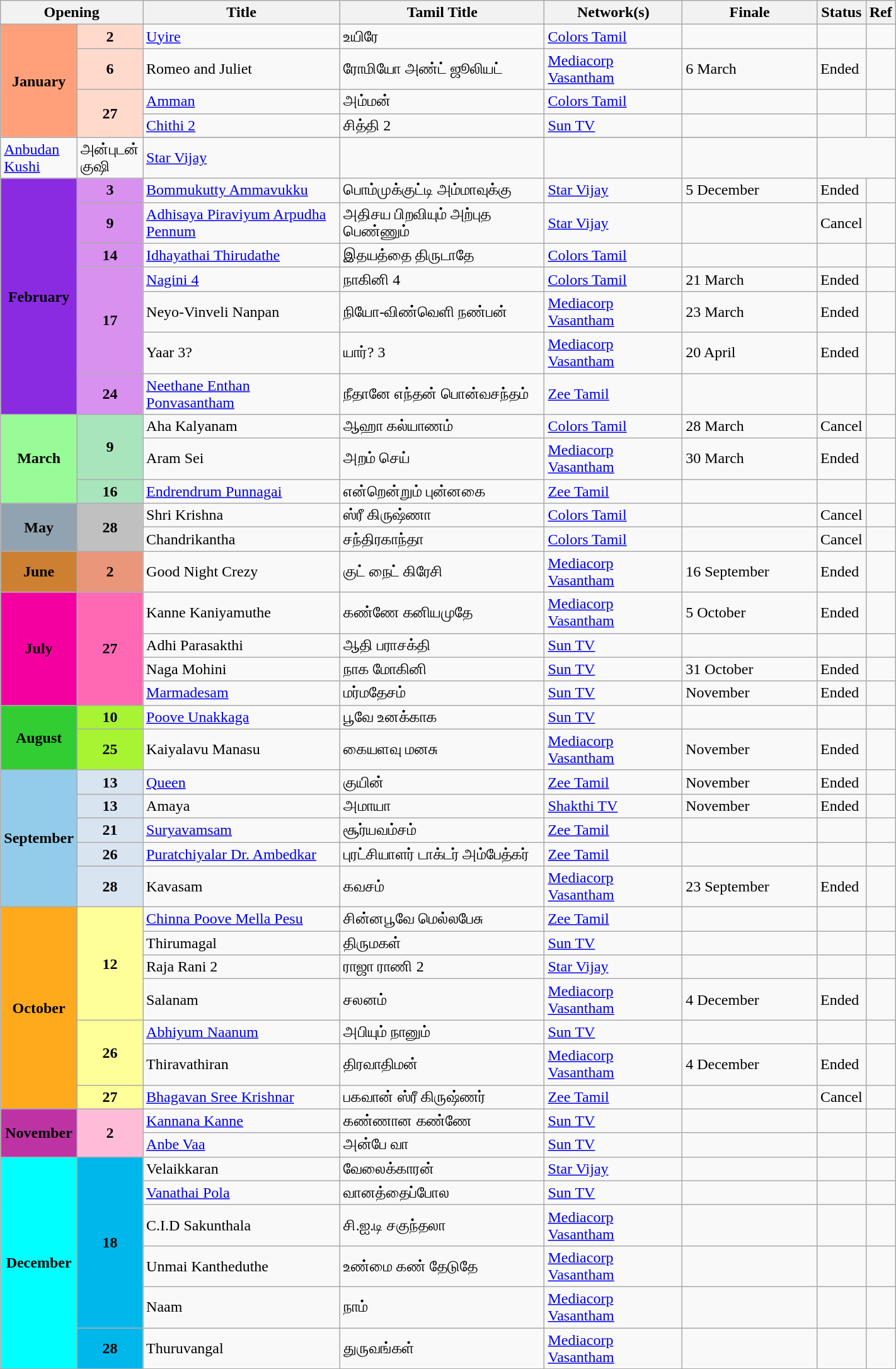<table class="wikitable" width="75%">
<tr>
<th colspan="2">Opening</th>
<th style="width:30%;">Title</th>
<th style="width:30%;">Tamil Title</th>
<th style="width:20%;">Network(s)</th>
<th style="width:20%;">Finale</th>
<th style="width:20%;">Status</th>
<th>Ref</th>
</tr>
<tr>
<td rowspan="5" style="text-align:center;background:#ffa07a;textcolor:#000;"><strong>January</strong></td>
<td style="text-align:center; background:#ffdacc;"><strong>2</strong></td>
<td><a href='#'>Uyire</a></td>
<td>உயிரே</td>
<td><a href='#'>Colors Tamil</a></td>
<td></td>
<td></td>
<td></td>
</tr>
<tr>
<td style="text-align:center; background:#ffdacc;"><strong>6</strong></td>
<td>Romeo and Juliet</td>
<td>ரோமியோ அண்ட் ஜூலியட்</td>
<td><a href='#'>Mediacorp Vasantham</a></td>
<td>6 March</td>
<td>Ended</td>
<td></td>
</tr>
<tr>
<td rowspan="3" style="text-align:center; background:#ffdacc;"><strong>27</strong></td>
<td><a href='#'>Amman</a></td>
<td>அம்மன்</td>
<td><a href='#'>Colors Tamil</a></td>
<td></td>
<td></td>
<td></td>
</tr>
<tr>
<td><a href='#'>Chithi 2</a></td>
<td>சித்தி 2</td>
<td><a href='#'>Sun TV</a></td>
<td></td>
<td></td>
<td></td>
</tr>
<tr>
</tr>
<tr>
<td><a href='#'>Anbudan Kushi</a></td>
<td>அன்புடன் குஷி</td>
<td><a href='#'>Star Vijay</a></td>
<td></td>
<td></td>
<td></td>
</tr>
<tr>
<td rowspan="7" style="text-align:center; background:#8A2BE2; textcolor:#000;"><strong>February</strong></td>
<td style="text-align:center; background:#D891EF;"><strong>3</strong></td>
<td><a href='#'>Bommukutty Ammavukku</a></td>
<td>பொம்முக்குட்டி அம்மாவுக்கு</td>
<td><a href='#'>Star Vijay</a></td>
<td>5 December</td>
<td>Ended</td>
<td></td>
</tr>
<tr>
<td style="text-align:center; background:#D891EF;"><strong>9</strong></td>
<td><a href='#'>Adhisaya Piraviyum Arpudha Pennum</a></td>
<td>அதிசய பிறவியும் அற்புத பெண்ணும்</td>
<td><a href='#'>Star Vijay</a></td>
<td></td>
<td>Cancel</td>
<td></td>
</tr>
<tr>
<td style="text-align:center; background:#D891EF;"><strong>14</strong></td>
<td><a href='#'>Idhayathai Thirudathe</a></td>
<td>இதயத்தை திருடாதே</td>
<td><a href='#'>Colors Tamil</a></td>
<td></td>
<td></td>
<td></td>
</tr>
<tr>
<td rowspan="3" style="text-align:center; background:#D891EF;"><strong>17</strong></td>
<td><a href='#'>Nagini 4</a></td>
<td>நாகினி 4</td>
<td><a href='#'>Colors Tamil</a></td>
<td>21 March</td>
<td>Ended</td>
<td></td>
</tr>
<tr>
<td>Neyo-Vinveli Nanpan</td>
<td>நியோ-விண்வெளி நண்பன்</td>
<td><a href='#'>Mediacorp Vasantham</a></td>
<td>23 March</td>
<td>Ended</td>
<td></td>
</tr>
<tr>
<td>Yaar 3?</td>
<td>யார்? 3</td>
<td><a href='#'>Mediacorp Vasantham</a></td>
<td>20 April</td>
<td>Ended</td>
<td></td>
</tr>
<tr>
<td style="text-align:center; background:#D891EF;"><strong>24</strong></td>
<td><a href='#'>Neethane Enthan Ponvasantham</a></td>
<td>நீதானே எந்தன் பொன்வசந்தம்</td>
<td><a href='#'>Zee Tamil</a></td>
<td></td>
<td></td>
<td></td>
</tr>
<tr>
<td rowspan="3" style="text-align:center; background:#98fb98; textcolor:#000;"><strong>March</strong></td>
<td rowspan="2" style="text-align:center; background:#a8e4bc;"><strong>9</strong></td>
<td>Aha Kalyanam</td>
<td>ஆஹா கல்யாணம்</td>
<td><a href='#'>Colors Tamil</a></td>
<td>28 March</td>
<td>Cancel</td>
<td></td>
</tr>
<tr>
<td>Aram Sei</td>
<td>அறம் செய்</td>
<td><a href='#'>Mediacorp Vasantham</a></td>
<td>30 March</td>
<td>Ended</td>
<td></td>
</tr>
<tr>
<td style="text-align:center; background:#a8e4bc;"><strong>16</strong></td>
<td><a href='#'>Endrendrum Punnagai</a></td>
<td>என்றென்றும் புன்னகை</td>
<td><a href='#'>Zee Tamil</a></td>
<td></td>
<td></td>
<td></td>
</tr>
<tr>
<td rowspan="2" style="text-align:center; background:#91a3b0; textcolor:#000;"><strong>May</strong></td>
<td rowspan="2" style="text-align:center; background:silver"><strong>28</strong></td>
<td>Shri Krishna</td>
<td>ஸ்ரீ கிருஷ்ணா</td>
<td><a href='#'>Colors Tamil</a></td>
<td></td>
<td>Cancel</td>
<td></td>
</tr>
<tr>
<td>Chandrikantha</td>
<td>சந்திரகாந்தா</td>
<td><a href='#'>Colors Tamil</a></td>
<td></td>
<td>Cancel</td>
<td></td>
</tr>
<tr>
<td style="text-align:center; background:#CD7F32; textcolor:#000;"><strong>June</strong></td>
<td style="text-align:center; background:#e9967a;"><strong>2</strong></td>
<td>Good Night Crezy</td>
<td>குட் நைட் கிரேசி</td>
<td><a href='#'>Mediacorp Vasantham</a></td>
<td>16 September</td>
<td>Ended</td>
<td></td>
</tr>
<tr>
<td rowspan="4" style="text-align:center; background:#F400A1; textcolor:#000;"><strong>July</strong></td>
<td rowspan="4" style="text-align:center; background:hotPink;"><strong>27</strong></td>
<td>Kanne Kaniyamuthe</td>
<td>கண்ணே கனியமுதே</td>
<td><a href='#'>Mediacorp Vasantham</a></td>
<td>5 October</td>
<td>Ended</td>
<td></td>
</tr>
<tr>
<td>Adhi Parasakthi</td>
<td>ஆதி பராசக்தி</td>
<td><a href='#'>Sun TV</a></td>
<td></td>
<td></td>
<td></td>
</tr>
<tr>
<td>Naga Mohini</td>
<td>நாக மோகினி</td>
<td><a href='#'>Sun TV</a></td>
<td>31 October</td>
<td>Ended</td>
<td></td>
</tr>
<tr>
<td><a href='#'>Marmadesam</a></td>
<td>மர்மதேசம்</td>
<td><a href='#'>Sun TV</a></td>
<td>November</td>
<td>Ended</td>
<td></td>
</tr>
<tr>
<td rowspan="2" style="text-align:center; background:#32CD32; textcolor:#d580ff;"><strong>August</strong></td>
<td style="text-align:center; background:#a7f432;"><strong>10</strong></td>
<td><a href='#'>Poove Unakkaga</a></td>
<td>பூவே உனக்காக</td>
<td><a href='#'>Sun TV</a></td>
<td></td>
<td></td>
<td></td>
</tr>
<tr>
<td style="text-align:center; background:#a7f432;"><strong>25</strong></td>
<td>Kaiyalavu Manasu</td>
<td>கையளவு மனசு</td>
<td><a href='#'>Mediacorp Vasantham</a></td>
<td>November</td>
<td>Ended</td>
<td></td>
</tr>
<tr>
<td rowspan="5" style="text-align:center; background:#93CCEA; textcolor:#d580ff;"><strong>September</strong></td>
<td style="text-align:center; background:#d9e4f1;"><strong>13</strong></td>
<td><a href='#'>Queen</a></td>
<td>குயின்</td>
<td><a href='#'>Zee Tamil</a></td>
<td>November</td>
<td>Ended</td>
<td></td>
</tr>
<tr>
<td style="text-align:center; background:#d9e4f1;"><strong>13</strong></td>
<td>Amaya</td>
<td>அமாயா</td>
<td><a href='#'>Shakthi TV</a></td>
<td>November</td>
<td>Ended</td>
<td></td>
</tr>
<tr>
<td style="text-align:center; background:#d9e4f1;"><strong>21</strong></td>
<td><a href='#'>Suryavamsam</a></td>
<td>சூர்யவம்சம்</td>
<td><a href='#'>Zee Tamil</a></td>
<td></td>
<td></td>
<td></td>
</tr>
<tr>
<td style="text-align:center; background:#d9e4f1;"><strong>26</strong></td>
<td><a href='#'>Puratchiyalar Dr. Ambedkar</a></td>
<td>புரட்சியாளர் டாக்டர் அம்பேத்கர்</td>
<td><a href='#'>Zee Tamil</a></td>
<td></td>
<td></td>
<td></td>
</tr>
<tr>
<td style="text-align:center; background:#d9e4f1;"><strong>28</strong></td>
<td>Kavasam</td>
<td>கவசம்</td>
<td><a href='#'>Mediacorp Vasantham</a></td>
<td>23 September</td>
<td>Ended</td>
<td></td>
</tr>
<tr>
<td rowspan="7" style="text-align:center; background:#FFAA1D; textcolor:#d580ff;"><strong>October</strong></td>
<td rowspan="4" style="text-align:center; background:#FFFF99;"><strong>12</strong></td>
<td><a href='#'>Chinna Poove Mella Pesu</a></td>
<td>சின்னபூவே மெல்லபேசு</td>
<td><a href='#'>Zee Tamil</a></td>
<td></td>
<td></td>
<td></td>
</tr>
<tr>
<td>Thirumagal</td>
<td>திருமகள்</td>
<td><a href='#'>Sun TV</a></td>
<td></td>
<td></td>
<td></td>
</tr>
<tr>
<td>Raja Rani 2</td>
<td>ராஜா ராணி 2</td>
<td><a href='#'>Star Vijay</a></td>
<td></td>
<td></td>
<td></td>
</tr>
<tr>
<td>Salanam</td>
<td>சலனம்</td>
<td><a href='#'>Mediacorp Vasantham</a></td>
<td>4 December</td>
<td>Ended</td>
<td></td>
</tr>
<tr>
<td rowspan="2" style="text-align:center; background:#FFFF99;"><strong>26</strong></td>
<td><a href='#'>Abhiyum Naanum</a></td>
<td>அபியும் நானும்</td>
<td><a href='#'>Sun TV</a></td>
<td></td>
<td></td>
<td></td>
</tr>
<tr>
<td>Thiravathiran</td>
<td>திரவாதிமன்</td>
<td><a href='#'>Mediacorp Vasantham</a></td>
<td>4 December</td>
<td>Ended</td>
<td></td>
</tr>
<tr>
<td style="text-align:center; background:#FFFF99;"><strong>27</strong></td>
<td><a href='#'>Bhagavan Sree Krishnar</a></td>
<td>பகவான் ஸ்ரீ கிருஷ்ணர்</td>
<td><a href='#'>Zee Tamil</a></td>
<td></td>
<td>Cancel</td>
<td></td>
</tr>
<tr>
<td rowspan="2" style="text-align:center; background:#BD33A4; textcolor:#000;"><strong>November</strong></td>
<td rowspan="2" style="text-align:center; background:#FFBCD9;"><strong>2</strong></td>
<td><a href='#'>Kannana Kanne</a></td>
<td>கண்ணான கண்ணே</td>
<td><a href='#'>Sun TV</a></td>
<td></td>
<td></td>
<td></td>
</tr>
<tr>
<td><a href='#'>Anbe Vaa</a></td>
<td>அன்பே வா</td>
<td><a href='#'>Sun TV</a></td>
<td></td>
<td></td>
<td></td>
</tr>
<tr>
<td rowspan="7" style="text-align:center; background:#00FFFF; textcolor:#00BFFF;"><strong>December</strong></td>
<td rowspan="5"  style="text-align:center; background:#00B7EB;"><strong>18</strong></td>
<td>Velaikkaran</td>
<td>வேலைக்காரன்</td>
<td><a href='#'>Star Vijay</a></td>
<td></td>
<td></td>
<td></td>
</tr>
<tr>
<td><a href='#'>Vanathai Pola</a></td>
<td>வானத்தைப்போல</td>
<td><a href='#'>Sun TV</a></td>
<td></td>
<td></td>
<td></td>
</tr>
<tr>
<td>C.I.D Sakunthala</td>
<td>சி.ஐ.டி சகுந்தலா</td>
<td><a href='#'>Mediacorp Vasantham</a></td>
<td></td>
<td></td>
<td></td>
</tr>
<tr>
<td>Unmai Kantheduthe</td>
<td>உண்மை கண் தேடுதே</td>
<td><a href='#'>Mediacorp Vasantham</a></td>
<td></td>
<td></td>
<td></td>
</tr>
<tr>
<td>Naam</td>
<td>நாம்</td>
<td><a href='#'>Mediacorp Vasantham</a></td>
<td></td>
<td></td>
<td></td>
</tr>
<tr>
<td style="text-align:center; background:#00B7EB;"><strong>28</strong></td>
<td>Thuruvangal</td>
<td>துருவங்கள்</td>
<td><a href='#'>Mediacorp Vasantham</a></td>
<td></td>
<td></td>
<td></td>
</tr>
<tr>
</tr>
</table>
